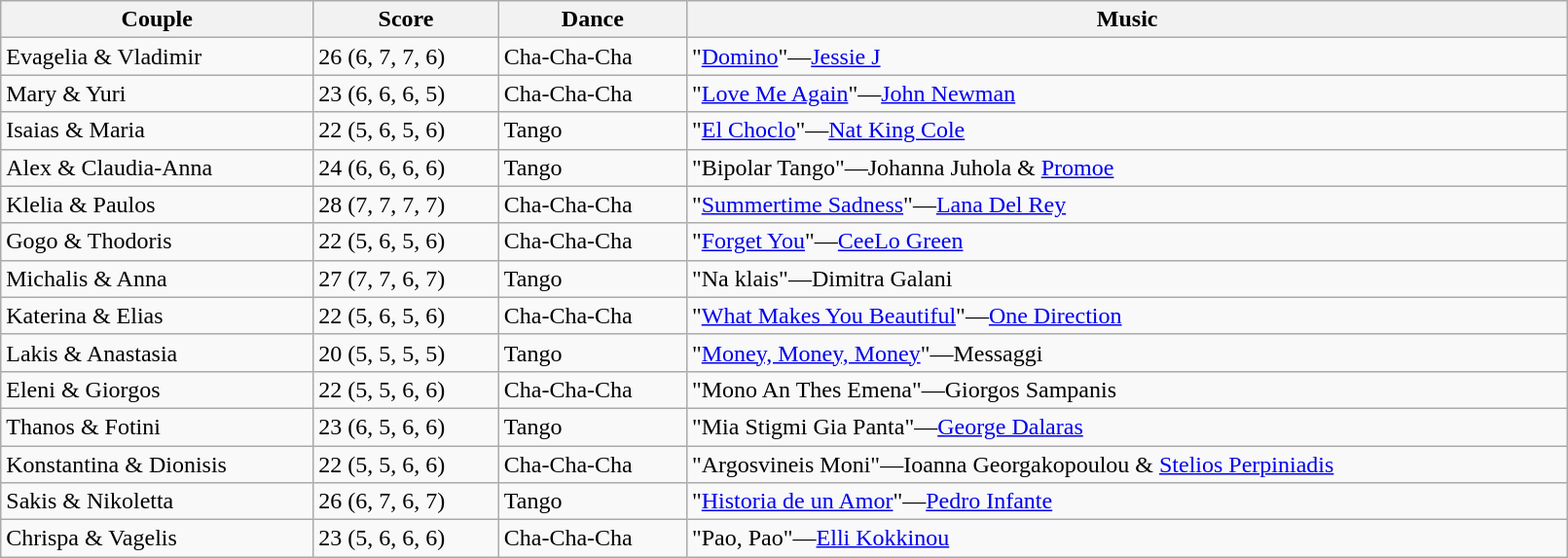<table class="wikitable sortable" style="width:85%;">
<tr>
<th>Couple</th>
<th>Score</th>
<th>Dance</th>
<th>Music</th>
</tr>
<tr>
<td>Evagelia & Vladimir</td>
<td>26 (6, 7, 7, 6)</td>
<td>Cha-Cha-Cha</td>
<td>"<a href='#'>Domino</a>"—<a href='#'>Jessie J</a></td>
</tr>
<tr>
<td>Mary & Yuri</td>
<td>23 (6, 6, 6, 5)</td>
<td>Cha-Cha-Cha</td>
<td>"<a href='#'>Love Me Again</a>"—<a href='#'>John Newman</a></td>
</tr>
<tr>
<td>Isaias & Maria</td>
<td>22 (5, 6, 5, 6)</td>
<td>Tango</td>
<td>"<a href='#'>El Choclo</a>"—<a href='#'>Nat King Cole</a></td>
</tr>
<tr>
<td>Alex & Claudia-Anna</td>
<td>24 (6, 6, 6, 6)</td>
<td>Tango</td>
<td>"Bipolar Tango"—Johanna Juhola & <a href='#'>Promoe</a></td>
</tr>
<tr>
<td>Klelia & Paulos</td>
<td>28 (7, 7, 7, 7)</td>
<td>Cha-Cha-Cha</td>
<td>"<a href='#'>Summertime Sadness</a>"—<a href='#'>Lana Del Rey</a></td>
</tr>
<tr>
<td>Gogo & Thodoris</td>
<td>22 (5, 6, 5, 6)</td>
<td>Cha-Cha-Cha</td>
<td>"<a href='#'>Forget You</a>"—<a href='#'>CeeLo Green</a></td>
</tr>
<tr>
<td>Michalis & Anna</td>
<td>27 (7, 7, 6, 7)</td>
<td>Tango</td>
<td>"Na klais"—Dimitra Galani</td>
</tr>
<tr>
<td>Katerina & Elias</td>
<td>22 (5, 6, 5, 6)</td>
<td>Cha-Cha-Cha</td>
<td>"<a href='#'>What Makes You Beautiful</a>"—<a href='#'>One Direction</a></td>
</tr>
<tr>
<td>Lakis & Anastasia</td>
<td>20 (5, 5, 5, 5)</td>
<td>Tango</td>
<td>"<a href='#'>Money, Money, Money</a>"—Messaggi</td>
</tr>
<tr>
<td>Eleni & Giorgos</td>
<td>22 (5, 5, 6, 6)</td>
<td>Cha-Cha-Cha</td>
<td>"Mono An Thes Emena"—Giorgos Sampanis</td>
</tr>
<tr>
<td>Thanos & Fotini</td>
<td>23 (6, 5, 6, 6)</td>
<td>Tango</td>
<td>"Mia Stigmi Gia Panta"—<a href='#'>George Dalaras</a></td>
</tr>
<tr>
<td>Konstantina & Dionisis</td>
<td>22 (5, 5, 6, 6)</td>
<td>Cha-Cha-Cha</td>
<td>"Argosvineis Moni"—Ioanna Georgakopoulou & <a href='#'>Stelios Perpiniadis</a></td>
</tr>
<tr>
<td>Sakis & Nikoletta</td>
<td>26 (6, 7, 6, 7)</td>
<td>Tango</td>
<td>"<a href='#'>Historia de un Amor</a>"—<a href='#'>Pedro Infante</a></td>
</tr>
<tr>
<td>Chrispa & Vagelis</td>
<td>23 (5, 6, 6, 6)</td>
<td>Cha-Cha-Cha</td>
<td>"Pao, Pao"—<a href='#'>Elli Kokkinou</a></td>
</tr>
</table>
